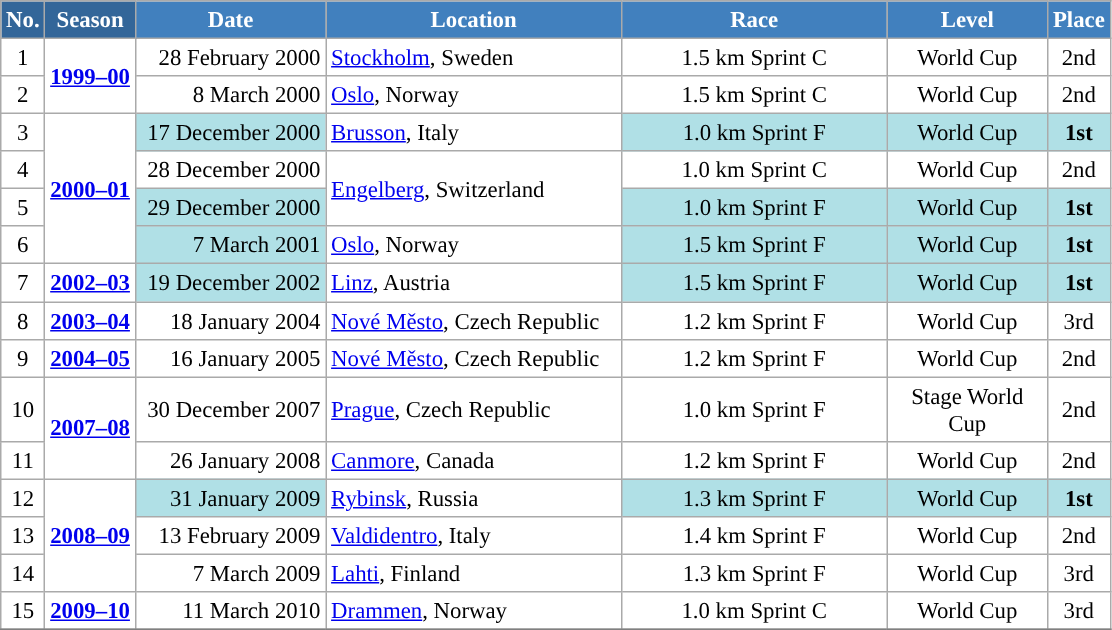<table class="wikitable sortable" style="font-size:95%; text-align:center; border:grey solid 1px; border-collapse:collapse; background:#ffffff;">
<tr style="background:#efefef;">
<th style="background-color:#369; color:white;">No.</th>
<th style="background-color:#369; color:white;">Season</th>
<th style="background-color:#4180be; color:white; width:120px;">Date</th>
<th style="background-color:#4180be; color:white; width:190px;">Location</th>
<th style="background-color:#4180be; color:white; width:170px;">Race</th>
<th style="background-color:#4180be; color:white; width:100px;">Level</th>
<th style="background-color:#4180be; color:white;">Place</th>
</tr>
<tr>
<td align=center>1</td>
<td rowspan=2 align=center><strong><a href='#'>1999–00</a></strong></td>
<td align=right>28 February 2000</td>
<td align=left> <a href='#'>Stockholm</a>, Sweden</td>
<td>1.5 km Sprint C</td>
<td>World Cup</td>
<td>2nd</td>
</tr>
<tr>
<td align=center>2</td>
<td align=right>8 March 2000</td>
<td align=left> <a href='#'>Oslo</a>, Norway</td>
<td>1.5 km Sprint C</td>
<td>World Cup</td>
<td>2nd</td>
</tr>
<tr>
<td align=center>3</td>
<td rowspan=4 align=center><strong><a href='#'>2000–01</a></strong></td>
<td bgcolor="#BOEOE6" align=right>17 December 2000</td>
<td align=left> <a href='#'>Brusson</a>, Italy</td>
<td bgcolor="#BOEOE6">1.0 km Sprint F</td>
<td bgcolor="#BOEOE6">World Cup</td>
<td bgcolor="#BOEOE6"><strong>1st</strong></td>
</tr>
<tr>
<td align=center>4</td>
<td align=right>28 December 2000</td>
<td rowspan=2 align=left> <a href='#'>Engelberg</a>, Switzerland</td>
<td>1.0 km Sprint C</td>
<td>World Cup</td>
<td>2nd</td>
</tr>
<tr>
<td align=center>5</td>
<td bgcolor="#BOEOE6" align=right>29 December 2000</td>
<td bgcolor="#BOEOE6">1.0 km Sprint F</td>
<td bgcolor="#BOEOE6">World Cup</td>
<td bgcolor="#BOEOE6"><strong>1st</strong></td>
</tr>
<tr>
<td align=center>6</td>
<td bgcolor="#BOEOE6" align=right>7 March 2001</td>
<td align=left> <a href='#'>Oslo</a>, Norway</td>
<td bgcolor="#BOEOE6">1.5 km Sprint F</td>
<td bgcolor="#BOEOE6">World Cup</td>
<td bgcolor="#BOEOE6"><strong>1st</strong></td>
</tr>
<tr>
<td align=center>7</td>
<td rowspan=1 align=center><strong><a href='#'>2002–03</a></strong></td>
<td bgcolor="#BOEOE6" align=right>19 December 2002</td>
<td align=left> <a href='#'>Linz</a>, Austria</td>
<td bgcolor="#BOEOE6">1.5 km Sprint F</td>
<td bgcolor="#BOEOE6">World Cup</td>
<td bgcolor="#BOEOE6"><strong>1st</strong></td>
</tr>
<tr>
<td align=center>8</td>
<td rowspan=1 align=center><strong><a href='#'>2003–04</a></strong></td>
<td align=right>18 January 2004</td>
<td align=left> <a href='#'>Nové Město</a>, Czech Republic</td>
<td>1.2 km Sprint F</td>
<td>World Cup</td>
<td>3rd</td>
</tr>
<tr>
<td align=center>9</td>
<td rowspan=1 align=center><strong><a href='#'>2004–05</a></strong></td>
<td align=right>16 January 2005</td>
<td align=left> <a href='#'>Nové Město</a>, Czech Republic</td>
<td>1.2 km Sprint F</td>
<td>World Cup</td>
<td>2nd</td>
</tr>
<tr>
<td align=center>10</td>
<td rowspan=2 align=center><strong><a href='#'>2007–08</a></strong></td>
<td align=right>30 December 2007</td>
<td align=left> <a href='#'>Prague</a>, Czech Republic</td>
<td>1.0 km Sprint F</td>
<td>Stage World Cup</td>
<td>2nd</td>
</tr>
<tr>
<td align=center>11</td>
<td align=right>26 January 2008</td>
<td align=left> <a href='#'>Canmore</a>, Canada</td>
<td>1.2 km Sprint F</td>
<td>World Cup</td>
<td>2nd</td>
</tr>
<tr>
<td align=center>12</td>
<td rowspan=3 align=center><strong><a href='#'>2008–09</a></strong></td>
<td bgcolor="#BOEOE6" align=right>31 January 2009</td>
<td align=left> <a href='#'>Rybinsk</a>, Russia</td>
<td bgcolor="#BOEOE6">1.3 km Sprint F</td>
<td bgcolor="#BOEOE6">World Cup</td>
<td bgcolor="#BOEOE6"><strong>1st</strong></td>
</tr>
<tr>
<td align=center>13</td>
<td align=right>13 February 2009</td>
<td align=left> <a href='#'>Valdidentro</a>, Italy</td>
<td>1.4 km Sprint F</td>
<td>World Cup</td>
<td>2nd</td>
</tr>
<tr>
<td align=center>14</td>
<td align=right>7 March 2009</td>
<td align=left> <a href='#'>Lahti</a>, Finland</td>
<td>1.3 km Sprint F</td>
<td>World Cup</td>
<td>3rd</td>
</tr>
<tr>
<td align=center>15</td>
<td rowspan=1 align=center><strong><a href='#'>2009–10</a></strong></td>
<td align=right>11 March 2010</td>
<td align=left> <a href='#'>Drammen</a>, Norway</td>
<td>1.0 km Sprint C</td>
<td>World Cup</td>
<td>3rd</td>
</tr>
<tr>
</tr>
</table>
